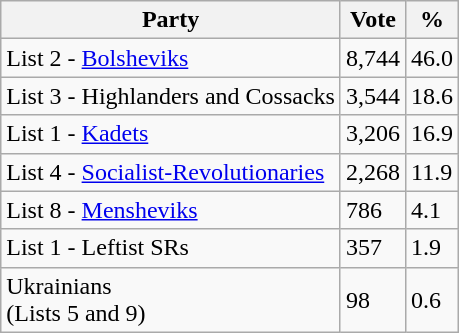<table class="wikitable">
<tr>
<th>Party</th>
<th>Vote</th>
<th>%</th>
</tr>
<tr>
<td>List 2 - <a href='#'>Bolsheviks</a></td>
<td>8,744</td>
<td>46.0</td>
</tr>
<tr>
<td>List 3 - Highlanders and Cossacks</td>
<td>3,544</td>
<td>18.6</td>
</tr>
<tr>
<td>List 1 - <a href='#'>Kadets</a></td>
<td>3,206</td>
<td>16.9</td>
</tr>
<tr>
<td>List 4 - <a href='#'>Socialist-Revolutionaries</a></td>
<td>2,268</td>
<td>11.9</td>
</tr>
<tr>
<td>List 8 - <a href='#'>Mensheviks</a></td>
<td>786</td>
<td>4.1</td>
</tr>
<tr>
<td>List 1 - Leftist SRs</td>
<td>357</td>
<td>1.9</td>
</tr>
<tr>
<td>Ukrainians<br>(Lists 5 and 9)</td>
<td>98</td>
<td>0.6</td>
</tr>
</table>
